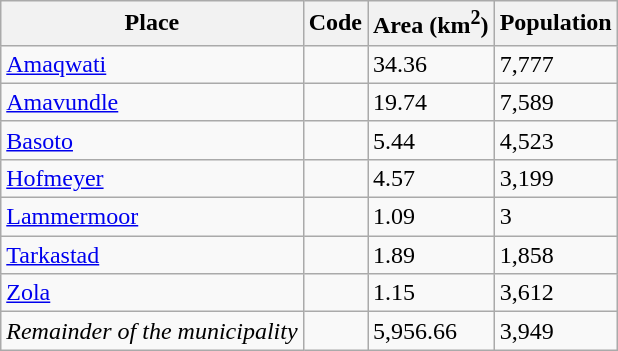<table class="wikitable sortable">
<tr>
<th>Place</th>
<th>Code</th>
<th>Area (km<sup>2</sup>)</th>
<th>Population</th>
</tr>
<tr>
<td><a href='#'>Amaqwati</a></td>
<td></td>
<td>34.36</td>
<td>7,777</td>
</tr>
<tr>
<td><a href='#'>Amavundle</a></td>
<td></td>
<td>19.74</td>
<td>7,589</td>
</tr>
<tr>
<td><a href='#'>Basoto</a></td>
<td></td>
<td>5.44</td>
<td>4,523</td>
</tr>
<tr>
<td><a href='#'>Hofmeyer</a></td>
<td></td>
<td>4.57</td>
<td>3,199</td>
</tr>
<tr>
<td><a href='#'>Lammermoor</a></td>
<td></td>
<td>1.09</td>
<td>3</td>
</tr>
<tr>
<td><a href='#'>Tarkastad</a></td>
<td></td>
<td>1.89</td>
<td>1,858</td>
</tr>
<tr>
<td><a href='#'>Zola</a></td>
<td></td>
<td>1.15</td>
<td>3,612</td>
</tr>
<tr>
<td><em>Remainder of the municipality</em></td>
<td></td>
<td>5,956.66</td>
<td>3,949</td>
</tr>
</table>
